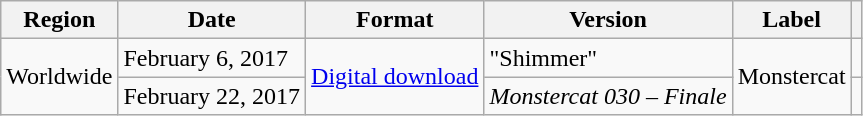<table class="wikitable plainrowheaders">
<tr>
<th>Region</th>
<th>Date</th>
<th>Format</th>
<th>Version</th>
<th>Label</th>
<th></th>
</tr>
<tr>
<td rowspan="2" scope="row">Worldwide</td>
<td>February 6, 2017</td>
<td rowspan="2"><a href='#'>Digital download</a></td>
<td>"Shimmer"</td>
<td rowspan="2">Monstercat</td>
<td></td>
</tr>
<tr>
<td>February 22, 2017</td>
<td><em>Monstercat 030 – Finale</em></td>
<td></td>
</tr>
</table>
